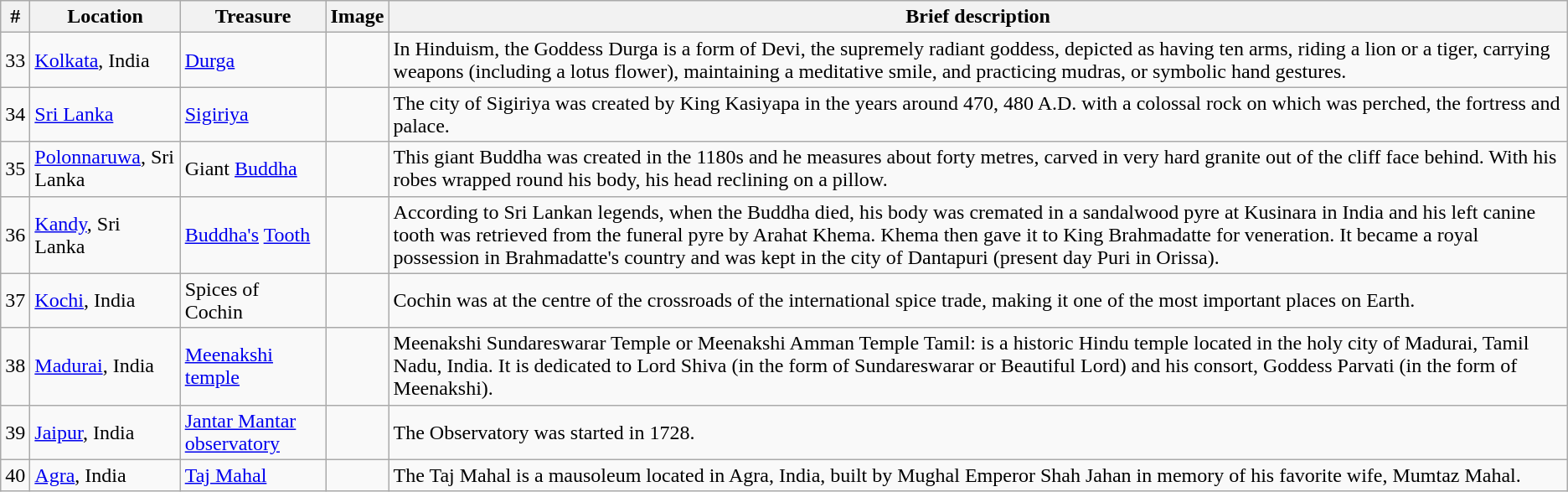<table class="wikitable">
<tr ">
<th>#</th>
<th>Location</th>
<th>Treasure</th>
<th>Image</th>
<th>Brief description</th>
</tr>
<tr>
<td>33</td>
<td><a href='#'>Kolkata</a>, India</td>
<td><a href='#'>Durga</a></td>
<td></td>
<td>In Hinduism, the Goddess Durga is a form of Devi, the supremely radiant goddess, depicted as having ten arms, riding a lion or a tiger, carrying weapons (including a lotus flower), maintaining a meditative smile, and practicing mudras, or symbolic hand gestures.</td>
</tr>
<tr>
<td>34</td>
<td><a href='#'>Sri Lanka</a></td>
<td><a href='#'>Sigiriya</a></td>
<td></td>
<td>The city of Sigiriya was created by King Kasiyapa in the years around 470, 480 A.D. with a colossal rock on which was perched, the fortress and palace.</td>
</tr>
<tr>
<td>35</td>
<td><a href='#'>Polonnaruwa</a>, Sri Lanka</td>
<td>Giant <a href='#'>Buddha</a></td>
<td></td>
<td>This giant Buddha was created in the 1180s and he measures about forty metres, carved in very hard granite out of the cliff face behind. With his robes wrapped round his body, his head reclining on a pillow.</td>
</tr>
<tr>
<td>36</td>
<td><a href='#'>Kandy</a>, Sri Lanka</td>
<td><a href='#'>Buddha's</a> <a href='#'>Tooth</a></td>
<td></td>
<td>According to Sri Lankan legends, when the Buddha died, his body was cremated in a sandalwood pyre at Kusinara in India and his left canine tooth was retrieved from the funeral pyre by Arahat Khema. Khema then gave it to King Brahmadatte for veneration. It became a royal possession in Brahmadatte's country and was kept in the city of Dantapuri (present day Puri in Orissa).</td>
</tr>
<tr>
<td>37</td>
<td><a href='#'>Kochi</a>, India</td>
<td>Spices of Cochin</td>
<td></td>
<td>Cochin was at the centre of the crossroads of the international spice trade, making it one of the most important places on Earth.</td>
</tr>
<tr>
<td>38</td>
<td><a href='#'>Madurai</a>, India</td>
<td><a href='#'>Meenakshi temple</a></td>
<td></td>
<td>Meenakshi Sundareswarar Temple or Meenakshi Amman Temple Tamil: is a historic Hindu temple located in the holy city of Madurai, Tamil Nadu, India. It is dedicated to Lord Shiva (in the form of Sundareswarar or Beautiful Lord) and his consort, Goddess Parvati (in the form of Meenakshi).</td>
</tr>
<tr>
<td>39</td>
<td><a href='#'>Jaipur</a>, India</td>
<td><a href='#'>Jantar Mantar</a> <a href='#'>observatory</a></td>
<td></td>
<td>The Observatory was started in 1728.</td>
</tr>
<tr>
<td>40</td>
<td><a href='#'>Agra</a>, India</td>
<td><a href='#'>Taj Mahal</a></td>
<td></td>
<td>The Taj Mahal is a mausoleum located in Agra, India, built by Mughal Emperor Shah Jahan in memory of his favorite wife, Mumtaz Mahal.</td>
</tr>
</table>
